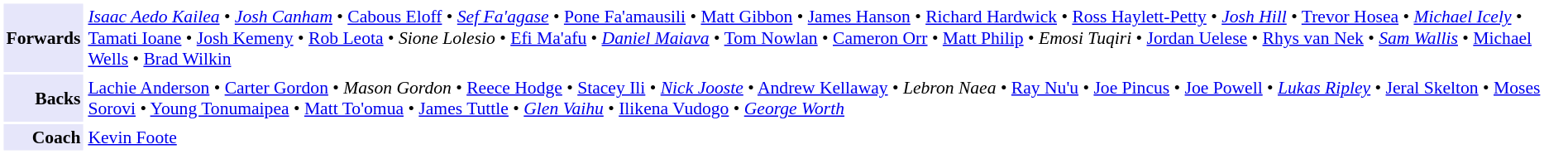<table cellpadding="2" style="border: 1px solid white; font-size:90%">
<tr>
<td style="text-align:right;" bgcolor="lavender"><strong>Forwards</strong></td>
<td style="text-align:left;"><em><a href='#'>Isaac Aedo Kailea</a></em> • <em><a href='#'>Josh Canham</a></em> • <a href='#'>Cabous Eloff</a> • <em><a href='#'>Sef Fa'agase</a></em> • <a href='#'>Pone Fa'amausili</a> • <a href='#'>Matt Gibbon</a> • <a href='#'>James Hanson</a> • <a href='#'>Richard Hardwick</a> • <a href='#'>Ross Haylett-Petty</a> • <em><a href='#'>Josh Hill</a></em> • <a href='#'>Trevor Hosea</a> • <em><a href='#'>Michael Icely</a></em> • <a href='#'>Tamati Ioane</a> • <a href='#'>Josh Kemeny</a> • <a href='#'>Rob Leota</a> • <em>Sione Lolesio</em> • <a href='#'>Efi Ma'afu</a> • <em><a href='#'>Daniel Maiava</a></em> • <a href='#'>Tom Nowlan</a> • <a href='#'>Cameron Orr</a> • <a href='#'>Matt Philip</a> • <em>Emosi Tuqiri</em> • <a href='#'>Jordan Uelese</a> • <a href='#'>Rhys van Nek</a> • <em><a href='#'>Sam Wallis</a></em> • <a href='#'>Michael Wells</a> • <a href='#'>Brad Wilkin</a></td>
</tr>
<tr>
<td style="text-align:right;" bgcolor="lavender"><strong>Backs</strong></td>
<td style="text-align:left;"><a href='#'>Lachie Anderson</a> • <a href='#'>Carter Gordon</a> • <em>Mason Gordon</em> • <a href='#'>Reece Hodge</a> • <a href='#'>Stacey Ili</a> • <em><a href='#'>Nick Jooste</a></em> • <a href='#'>Andrew Kellaway</a> • <em>Lebron Naea</em> • <a href='#'>Ray Nu'u</a> • <a href='#'>Joe Pincus</a> • <a href='#'>Joe Powell</a> • <em><a href='#'>Lukas Ripley</a></em> • <a href='#'>Jeral Skelton</a> • <a href='#'>Moses Sorovi</a> • <a href='#'>Young Tonumaipea</a> • <a href='#'>Matt To'omua</a> • <a href='#'>James Tuttle</a> • <em><a href='#'>Glen Vaihu</a></em> • <a href='#'>Ilikena Vudogo</a> • <em><a href='#'>George Worth</a></em></td>
</tr>
<tr>
<td style="text-align:right;" bgcolor="lavender"><strong>Coach</strong></td>
<td style="text-align:left;"><a href='#'>Kevin Foote</a></td>
</tr>
</table>
